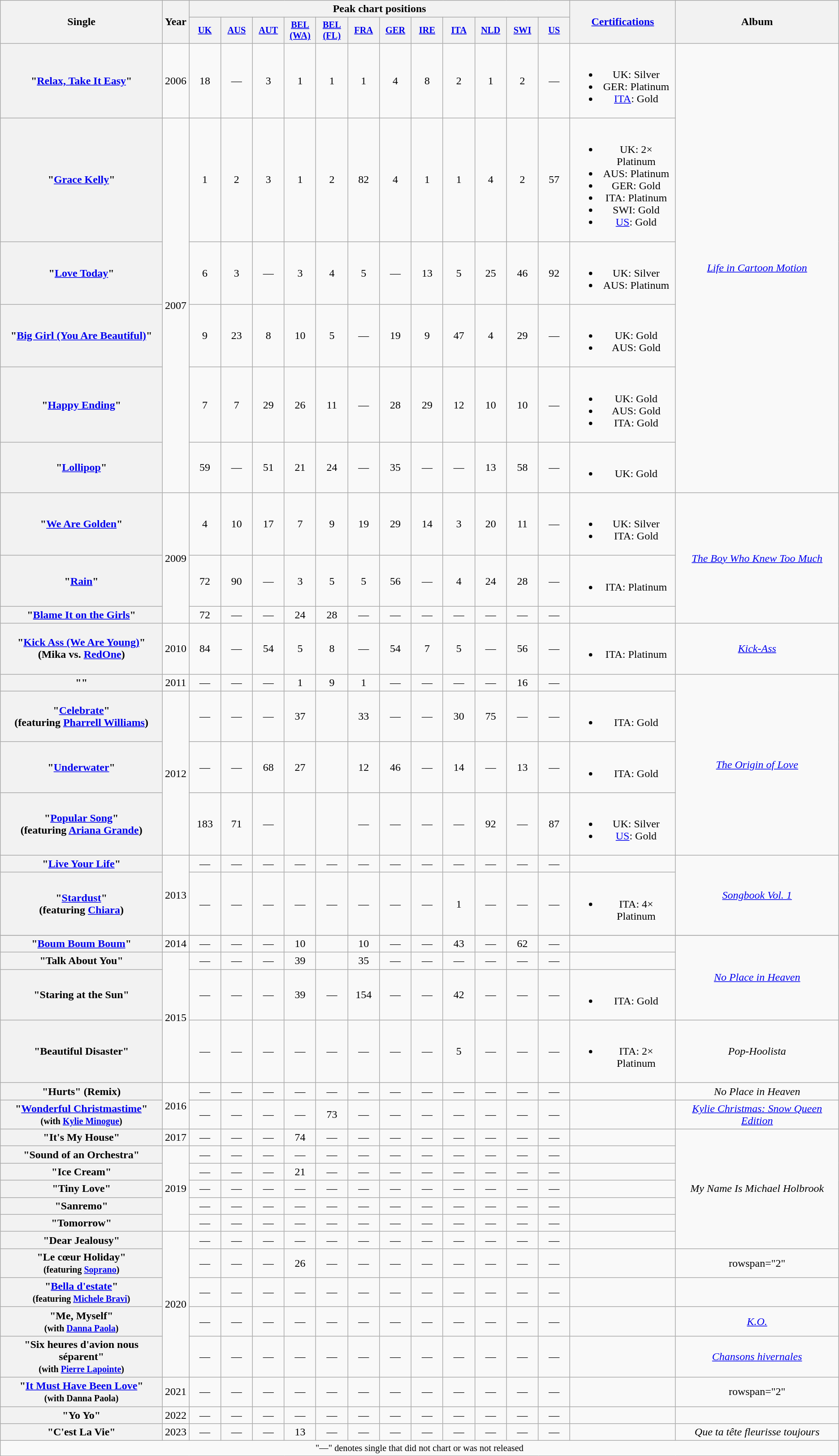<table class="wikitable plainrowheaders" style="text-align:center;" border="1">
<tr>
<th scope="colw" rowspan="2">Single</th>
<th scope="col" rowspan="2">Year</th>
<th scope="col" colspan="12">Peak chart positions</th>
<th scope="col" rowspan="2"><a href='#'>Certifications</a></th>
<th scope="col" rowspan="2">Album</th>
</tr>
<tr>
<th scope="col" style="width:3em;font-size:85%;"><a href='#'>UK</a><br></th>
<th scope="col" style="width:3em;font-size:85%;"><a href='#'>AUS</a><br></th>
<th scope="col" style="width:3em;font-size:85%;"><a href='#'>AUT</a><br></th>
<th scope="col" style="width:3em;font-size:85%;"><a href='#'>BEL<br>(WA)</a><br></th>
<th scope="col" style="width:3em;font-size:85%;"><a href='#'>BEL<br>(FL)</a><br></th>
<th scope="col" style="width:3em;font-size:85%;"><a href='#'>FRA</a><br></th>
<th scope="col" style="width:3em;font-size:85%;"><a href='#'>GER</a><br></th>
<th scope="col" style="width:3em;font-size:85%;"><a href='#'>IRE</a><br></th>
<th scope="col" style="width:3em;font-size:85%;"><a href='#'>ITA</a><br></th>
<th scope="col" style="width:3em;font-size:85%;"><a href='#'>NLD</a><br></th>
<th scope="col" style="width:3em;font-size:85%;"><a href='#'>SWI</a><br></th>
<th scope="col" style="width:3em;font-size:85%;"><a href='#'>US</a><br></th>
</tr>
<tr>
<th scope="row">"<a href='#'>Relax, Take It Easy</a>"</th>
<td>2006</td>
<td>18</td>
<td>—</td>
<td>3</td>
<td>1</td>
<td>1</td>
<td>1</td>
<td>4</td>
<td>8</td>
<td>2</td>
<td>1</td>
<td>2</td>
<td>—</td>
<td><br><ul><li>UK: Silver</li><li>GER: Platinum</li><li><a href='#'>ITA</a>: Gold</li></ul></td>
<td rowspan="6"><em><a href='#'>Life in Cartoon Motion</a></em></td>
</tr>
<tr>
<th scope="row">"<a href='#'>Grace Kelly</a>"</th>
<td rowspan="5">2007</td>
<td>1</td>
<td>2</td>
<td>3</td>
<td>1</td>
<td>2</td>
<td>82</td>
<td>4</td>
<td>1</td>
<td>1</td>
<td>4</td>
<td>2</td>
<td>57</td>
<td><br><ul><li>UK: 2× Platinum</li><li>AUS: Platinum</li><li>GER: Gold</li><li>ITA: Platinum</li><li>SWI: Gold</li><li><a href='#'>US</a>: Gold</li></ul></td>
</tr>
<tr>
<th scope="row">"<a href='#'>Love Today</a>"</th>
<td>6</td>
<td>3</td>
<td>—</td>
<td>3</td>
<td>4</td>
<td>5</td>
<td>—</td>
<td>13</td>
<td>5</td>
<td>25</td>
<td>46</td>
<td>92</td>
<td><br><ul><li>UK: Silver</li><li>AUS: Platinum</li></ul></td>
</tr>
<tr>
<th scope="row">"<a href='#'>Big Girl (You Are Beautiful)</a>"</th>
<td>9</td>
<td>23</td>
<td>8</td>
<td>10</td>
<td>5</td>
<td>—</td>
<td>19</td>
<td>9</td>
<td>47</td>
<td>4</td>
<td>29</td>
<td>—</td>
<td><br><ul><li>UK: Gold</li><li>AUS: Gold</li></ul></td>
</tr>
<tr>
<th scope="row">"<a href='#'>Happy Ending</a>"</th>
<td>7</td>
<td>7</td>
<td>29</td>
<td>26</td>
<td>11</td>
<td>—</td>
<td>28</td>
<td>29</td>
<td>12</td>
<td>10</td>
<td>10</td>
<td>—</td>
<td><br><ul><li>UK: Gold</li><li>AUS: Gold</li><li>ITA: Gold</li></ul></td>
</tr>
<tr>
<th scope="row">"<a href='#'>Lollipop</a>"</th>
<td>59</td>
<td>—</td>
<td>51</td>
<td>21</td>
<td>24</td>
<td>—</td>
<td>35</td>
<td>—</td>
<td>—</td>
<td>13</td>
<td>58</td>
<td>—</td>
<td><br><ul><li>UK: Gold</li></ul></td>
</tr>
<tr>
<th scope="row">"<a href='#'>We Are Golden</a>"</th>
<td rowspan="3">2009</td>
<td>4</td>
<td>10</td>
<td>17</td>
<td>7</td>
<td>9</td>
<td>19</td>
<td>29</td>
<td>14</td>
<td>3</td>
<td>20</td>
<td>11</td>
<td>—</td>
<td><br><ul><li>UK: Silver</li><li>ITA: Gold</li></ul></td>
<td rowspan="3"><em><a href='#'>The Boy Who Knew Too Much</a></em></td>
</tr>
<tr>
<th scope="row">"<a href='#'>Rain</a>"</th>
<td>72</td>
<td>90</td>
<td>—</td>
<td>3</td>
<td>5</td>
<td>5</td>
<td>56</td>
<td>—</td>
<td>4</td>
<td>24</td>
<td>28</td>
<td>—</td>
<td><br><ul><li>ITA: Platinum</li></ul></td>
</tr>
<tr>
<th scope="row">"<a href='#'>Blame It on the Girls</a>"</th>
<td>72</td>
<td>—</td>
<td>—</td>
<td>24</td>
<td>28</td>
<td>—</td>
<td>—</td>
<td>—</td>
<td>—</td>
<td>—</td>
<td>—</td>
<td>—</td>
</tr>
<tr>
<th scope="row">"<a href='#'>Kick Ass (We Are Young)</a>"<br><span>(Mika vs. <a href='#'>RedOne</a>)</span></th>
<td>2010</td>
<td>84</td>
<td>—</td>
<td>54</td>
<td>5</td>
<td>8</td>
<td>—</td>
<td>54</td>
<td>7</td>
<td>5</td>
<td>—</td>
<td>56</td>
<td>—</td>
<td><br><ul><li>ITA: Platinum</li></ul></td>
<td><em><a href='#'>Kick-Ass</a></em></td>
</tr>
<tr>
<th scope="row">""</th>
<td>2011</td>
<td>—</td>
<td>—</td>
<td>—</td>
<td>1</td>
<td>9</td>
<td>1</td>
<td>—</td>
<td>—</td>
<td>—</td>
<td>—</td>
<td>16</td>
<td>—</td>
<td></td>
<td rowspan="4"><em><a href='#'>The Origin of Love</a></em></td>
</tr>
<tr>
<th scope="row">"<a href='#'>Celebrate</a>"<br><span>(featuring <a href='#'>Pharrell Williams</a>)</span></th>
<td rowspan="3">2012</td>
<td>—</td>
<td>—</td>
<td>—</td>
<td>37</td>
<td></td>
<td>33</td>
<td>—</td>
<td>—</td>
<td>30</td>
<td>75</td>
<td>—</td>
<td>—</td>
<td><br><ul><li>ITA: Gold</li></ul></td>
</tr>
<tr>
<th scope="row">"<a href='#'>Underwater</a>"</th>
<td>—</td>
<td>—</td>
<td>68</td>
<td>27</td>
<td></td>
<td>12</td>
<td>46</td>
<td>—</td>
<td>14</td>
<td>—</td>
<td>13</td>
<td>—</td>
<td><br><ul><li>ITA: Gold</li></ul></td>
</tr>
<tr>
<th scope="row">"<a href='#'>Popular Song</a>"<br><span>(featuring <a href='#'>Ariana Grande</a>)</span></th>
<td>183</td>
<td>71</td>
<td>—</td>
<td></td>
<td></td>
<td>—</td>
<td>—</td>
<td>—</td>
<td>—</td>
<td>92</td>
<td>—</td>
<td>87</td>
<td><br><ul><li>UK: Silver</li><li><a href='#'>US</a>: Gold</li></ul></td>
</tr>
<tr>
<th scope="row">"<a href='#'>Live Your Life</a>"</th>
<td rowspan="2">2013</td>
<td>—</td>
<td>—</td>
<td>—</td>
<td>—</td>
<td>—</td>
<td>—</td>
<td>—</td>
<td>—</td>
<td>—</td>
<td>—</td>
<td>—</td>
<td>—</td>
<td></td>
<td rowspan="2"><em><a href='#'>Songbook Vol. 1</a></em></td>
</tr>
<tr>
<th scope="row">"<a href='#'>Stardust</a>"<br><span>(featuring <a href='#'>Chiara</a>)</span></th>
<td>—</td>
<td>—</td>
<td>—</td>
<td>—</td>
<td>—</td>
<td>—</td>
<td>—</td>
<td>—</td>
<td>1</td>
<td>—</td>
<td>—</td>
<td>—</td>
<td><br><ul><li>ITA: 4× Platinum</li></ul></td>
</tr>
<tr>
</tr>
<tr>
<th scope="row">"<a href='#'>Boum Boum Boum</a>"</th>
<td>2014</td>
<td>—</td>
<td>—</td>
<td>—</td>
<td>10</td>
<td></td>
<td>10</td>
<td>—</td>
<td>—</td>
<td>43</td>
<td>—</td>
<td>62</td>
<td>—</td>
<td></td>
<td rowspan="3"><em><a href='#'>No Place in Heaven</a></em></td>
</tr>
<tr>
<th scope="row">"Talk About You"</th>
<td rowspan="3">2015</td>
<td>—</td>
<td>—</td>
<td>—</td>
<td>39</td>
<td></td>
<td>35</td>
<td>—</td>
<td>—</td>
<td>—</td>
<td>—</td>
<td>—</td>
<td>—</td>
<td></td>
</tr>
<tr>
<th scope="row">"Staring at the Sun"</th>
<td>—</td>
<td>—</td>
<td>—</td>
<td>39</td>
<td>—</td>
<td>154</td>
<td>—</td>
<td>—</td>
<td>42</td>
<td>—</td>
<td>—</td>
<td>—</td>
<td><br><ul><li>ITA: Gold</li></ul></td>
</tr>
<tr>
<th scope="row">"Beautiful Disaster"<br></th>
<td>—</td>
<td>—</td>
<td>—</td>
<td>—</td>
<td>—</td>
<td>—</td>
<td>—</td>
<td>—</td>
<td>5</td>
<td>—</td>
<td>—</td>
<td>—</td>
<td><br><ul><li>ITA: 2× Platinum</li></ul></td>
<td><em>Pop-Hoolista</em></td>
</tr>
<tr>
<th scope="row">"Hurts" (Remix)</th>
<td rowspan="2">2016</td>
<td>—</td>
<td>—</td>
<td>—</td>
<td>—</td>
<td>—</td>
<td>—</td>
<td>—</td>
<td>—</td>
<td>—</td>
<td>—</td>
<td>—</td>
<td>—</td>
<td></td>
<td><em>No Place in Heaven</em></td>
</tr>
<tr>
<th scope="row">"<a href='#'>Wonderful Christmastime</a>"<br><small>(with <a href='#'>Kylie Minogue</a>)</small></th>
<td>—</td>
<td>—</td>
<td>—</td>
<td>—</td>
<td>73</td>
<td>—</td>
<td>—</td>
<td>—</td>
<td>—</td>
<td>—</td>
<td>—</td>
<td>—</td>
<td></td>
<td><em><a href='#'>Kylie Christmas: Snow Queen Edition</a></em></td>
</tr>
<tr>
<th scope="row">"It's My House"</th>
<td>2017</td>
<td>—</td>
<td>—</td>
<td>—</td>
<td>74</td>
<td>—</td>
<td>—</td>
<td>—</td>
<td>—</td>
<td>—</td>
<td>—</td>
<td>—</td>
<td>—</td>
<td></td>
<td rowspan="7"><em>My Name Is Michael Holbrook</em></td>
</tr>
<tr>
<th scope="row">"Sound of an Orchestra"</th>
<td rowspan="5">2019</td>
<td>—</td>
<td>—</td>
<td>—</td>
<td>—</td>
<td>—</td>
<td>—</td>
<td>—</td>
<td>—</td>
<td>—</td>
<td>—</td>
<td>—</td>
<td>—</td>
<td></td>
</tr>
<tr>
<th scope="row">"Ice Cream"</th>
<td>—</td>
<td>—</td>
<td>—</td>
<td>21</td>
<td>—</td>
<td>—</td>
<td>—</td>
<td>—</td>
<td>—</td>
<td>—</td>
<td>—</td>
<td>—</td>
<td></td>
</tr>
<tr>
<th scope="row">"Tiny Love"</th>
<td>—</td>
<td>—</td>
<td>—</td>
<td>—</td>
<td>—</td>
<td>—</td>
<td>—</td>
<td>—</td>
<td>—</td>
<td>—</td>
<td>—</td>
<td>—</td>
<td></td>
</tr>
<tr>
<th scope="row">"Sanremo"</th>
<td>—</td>
<td>—</td>
<td>—</td>
<td>—</td>
<td>—</td>
<td>—</td>
<td>—</td>
<td>—</td>
<td>—</td>
<td>—</td>
<td>—</td>
<td>—</td>
<td></td>
</tr>
<tr>
<th scope="row">"Tomorrow"</th>
<td>—</td>
<td>—</td>
<td>—</td>
<td>—</td>
<td>—</td>
<td>—</td>
<td>—</td>
<td>—</td>
<td>—</td>
<td>—</td>
<td>—</td>
<td>—</td>
<td></td>
</tr>
<tr>
<th scope="row">"Dear Jealousy"</th>
<td rowspan="5">2020</td>
<td>—</td>
<td>—</td>
<td>—</td>
<td>—</td>
<td>—</td>
<td>—</td>
<td>—</td>
<td>—</td>
<td>—</td>
<td>—</td>
<td>—</td>
<td>—</td>
<td></td>
</tr>
<tr>
<th scope="row">"Le cœur Holiday"<br><small>(featuring <a href='#'>Soprano</a>)</small></th>
<td>—</td>
<td>—</td>
<td>—</td>
<td>26</td>
<td>—</td>
<td>—</td>
<td>—</td>
<td>—</td>
<td>—</td>
<td>—</td>
<td>—</td>
<td>—</td>
<td></td>
<td>rowspan="2"</td>
</tr>
<tr>
<th scope="row">"<a href='#'>Bella d'estate</a>"<br><small>(featuring <a href='#'>Michele Bravi</a>)</small></th>
<td>—</td>
<td>—</td>
<td>—</td>
<td>—</td>
<td>—</td>
<td>—</td>
<td>—</td>
<td>—</td>
<td>—</td>
<td>—</td>
<td>—</td>
<td>—</td>
<td></td>
</tr>
<tr>
<th scope="row">"Me, Myself"<br><small>(with <a href='#'>Danna Paola</a>)</small></th>
<td>—</td>
<td>—</td>
<td>—</td>
<td>—</td>
<td>—</td>
<td>—</td>
<td>—</td>
<td>—</td>
<td>—</td>
<td>—</td>
<td>—</td>
<td>—</td>
<td></td>
<td><em><a href='#'>K.O.</a></em></td>
</tr>
<tr>
<th scope="row">"Six heures d'avion nous séparent"<br><small>(with <a href='#'>Pierre Lapointe</a>)</small></th>
<td>—</td>
<td>—</td>
<td>—</td>
<td>—</td>
<td>—</td>
<td>—</td>
<td>—</td>
<td>—</td>
<td>—</td>
<td>—</td>
<td>—</td>
<td>—</td>
<td></td>
<td><em><a href='#'>Chansons hivernales</a></em></td>
</tr>
<tr>
<th scope="row">"<a href='#'>It Must Have Been Love</a>"<br><small>(with Danna Paola)</small></th>
<td>2021</td>
<td>—</td>
<td>—</td>
<td>—</td>
<td>—</td>
<td>—</td>
<td>—</td>
<td>—</td>
<td>—</td>
<td>—</td>
<td>—</td>
<td>—</td>
<td>—</td>
<td></td>
<td>rowspan="2" </td>
</tr>
<tr>
<th scope="row">"Yo Yo"<br><small></small></th>
<td>2022</td>
<td>—</td>
<td>—</td>
<td>—</td>
<td>—</td>
<td>—</td>
<td>—</td>
<td>—</td>
<td>—</td>
<td>—</td>
<td>—</td>
<td>—</td>
<td>—</td>
<td></td>
</tr>
<tr>
<th scope="row">"C'est La Vie"</th>
<td>2023</td>
<td>—</td>
<td>—</td>
<td>—</td>
<td>13</td>
<td>—</td>
<td>—</td>
<td>—</td>
<td>—</td>
<td>—</td>
<td>—</td>
<td>—</td>
<td>—</td>
<td></td>
<td><em>Que ta tête fleurisse toujours</em></td>
</tr>
<tr>
<td colspan="16" style="font-size:85%">"—" denotes single that did not chart or was not released</td>
</tr>
</table>
